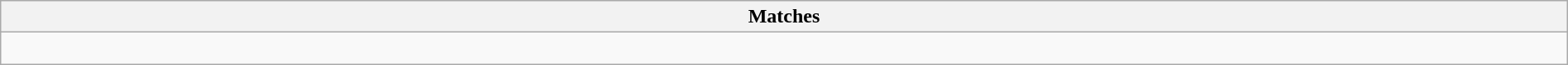<table class="wikitable collapsible collapsed" style="width:100%;">
<tr>
<th>Matches</th>
</tr>
<tr>
<td><br></td>
</tr>
</table>
